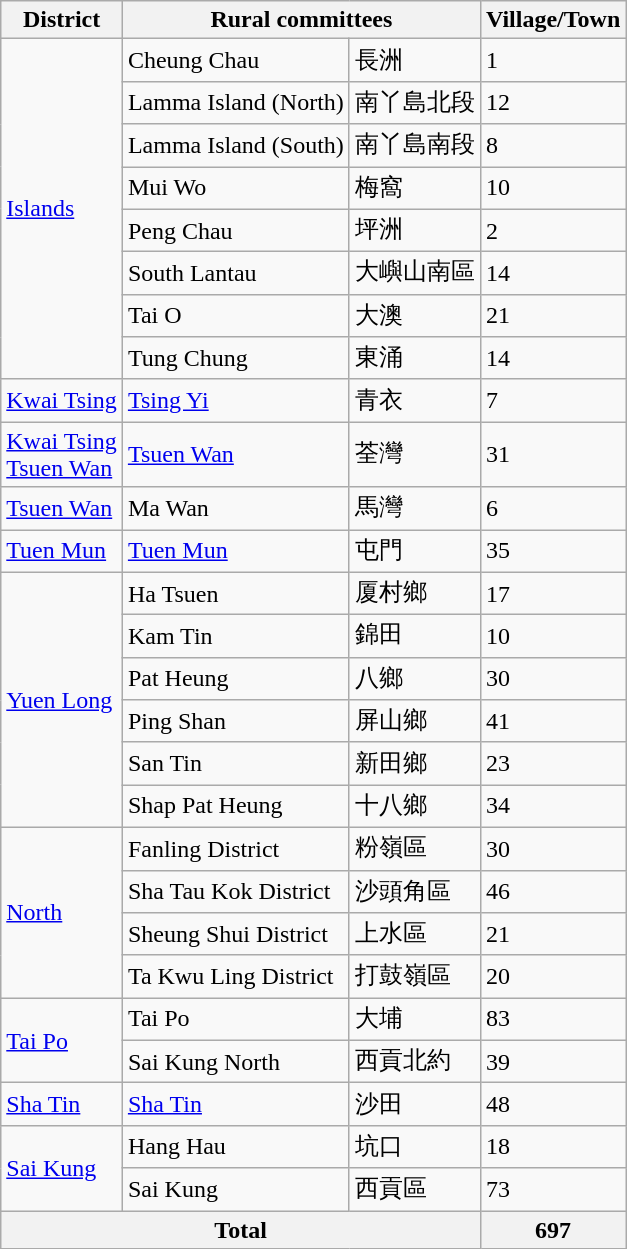<table class="wikitable">
<tr>
<th>District</th>
<th colspan="2">Rural committees</th>
<th>Village/Town</th>
</tr>
<tr>
<td rowspan="8"><a href='#'>Islands</a></td>
<td>Cheung Chau</td>
<td>長洲</td>
<td>1</td>
</tr>
<tr>
<td>Lamma Island (North)</td>
<td>南丫島北段</td>
<td>12</td>
</tr>
<tr>
<td>Lamma Island (South)</td>
<td>南丫島南段</td>
<td>8</td>
</tr>
<tr>
<td>Mui Wo</td>
<td>梅窩</td>
<td>10</td>
</tr>
<tr>
<td>Peng Chau</td>
<td>坪洲</td>
<td>2</td>
</tr>
<tr>
<td>South Lantau</td>
<td>大嶼山南區</td>
<td>14</td>
</tr>
<tr>
<td>Tai O</td>
<td>大澳</td>
<td>21</td>
</tr>
<tr>
<td>Tung Chung</td>
<td>東涌</td>
<td>14</td>
</tr>
<tr>
<td><a href='#'>Kwai Tsing</a></td>
<td><a href='#'>Tsing Yi</a></td>
<td>青衣</td>
<td>7</td>
</tr>
<tr>
<td><a href='#'>Kwai Tsing</a><br><a href='#'>Tsuen Wan</a></td>
<td><a href='#'>Tsuen Wan</a></td>
<td>荃灣</td>
<td>31</td>
</tr>
<tr>
<td><a href='#'>Tsuen Wan</a></td>
<td>Ma Wan</td>
<td>馬灣</td>
<td>6</td>
</tr>
<tr>
<td><a href='#'>Tuen Mun</a></td>
<td><a href='#'>Tuen Mun</a></td>
<td>屯門</td>
<td>35</td>
</tr>
<tr>
<td rowspan="6"><a href='#'>Yuen Long</a></td>
<td>Ha Tsuen</td>
<td>厦村鄉</td>
<td>17</td>
</tr>
<tr>
<td>Kam Tin</td>
<td>錦田</td>
<td>10</td>
</tr>
<tr>
<td>Pat Heung</td>
<td>八鄉</td>
<td>30</td>
</tr>
<tr>
<td>Ping Shan</td>
<td>屏山鄉</td>
<td>41</td>
</tr>
<tr>
<td>San Tin</td>
<td>新田鄉</td>
<td>23</td>
</tr>
<tr>
<td>Shap Pat Heung</td>
<td>十八鄉</td>
<td>34</td>
</tr>
<tr>
<td rowspan="4"><a href='#'>North</a></td>
<td>Fanling District</td>
<td>粉嶺區</td>
<td>30</td>
</tr>
<tr>
<td>Sha Tau Kok District</td>
<td>沙頭角區</td>
<td>46</td>
</tr>
<tr>
<td>Sheung Shui District</td>
<td>上水區</td>
<td>21</td>
</tr>
<tr>
<td>Ta Kwu Ling District</td>
<td>打鼓嶺區</td>
<td>20</td>
</tr>
<tr>
<td rowspan="2"><a href='#'>Tai Po</a></td>
<td>Tai Po</td>
<td>大埔</td>
<td>83</td>
</tr>
<tr>
<td>Sai Kung North</td>
<td>西貢北約</td>
<td>39</td>
</tr>
<tr>
<td><a href='#'>Sha Tin</a></td>
<td><a href='#'>Sha Tin</a></td>
<td>沙田</td>
<td>48</td>
</tr>
<tr>
<td rowspan="2"><a href='#'>Sai Kung</a></td>
<td>Hang Hau</td>
<td>坑口</td>
<td>18</td>
</tr>
<tr>
<td>Sai Kung</td>
<td>西貢區</td>
<td>73</td>
</tr>
<tr>
<th colspan="3">Total</th>
<th>697</th>
</tr>
</table>
